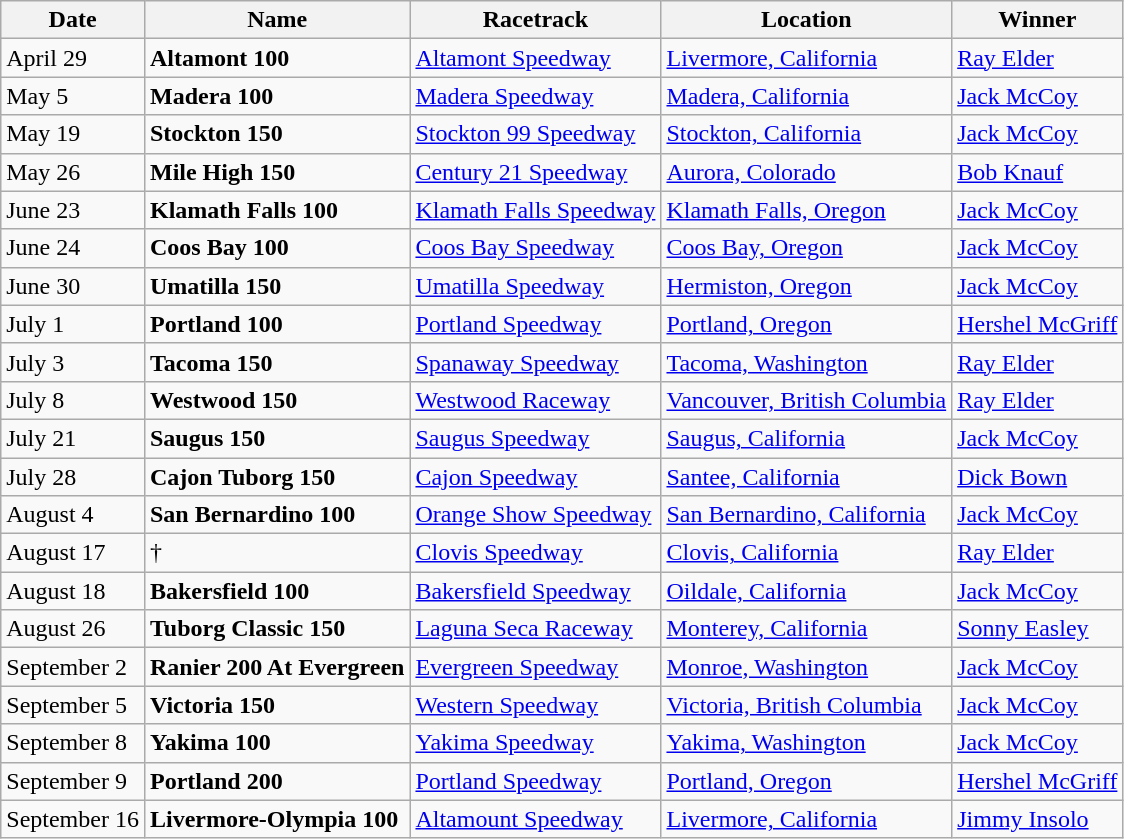<table class="wikitable">
<tr>
<th>Date</th>
<th>Name</th>
<th>Racetrack</th>
<th>Location</th>
<th>Winner</th>
</tr>
<tr>
<td>April 29</td>
<td><strong>Altamont 100</strong></td>
<td><a href='#'>Altamont Speedway</a></td>
<td><a href='#'>Livermore, California</a></td>
<td><a href='#'>Ray Elder</a></td>
</tr>
<tr>
<td>May 5</td>
<td><strong>Madera 100</strong></td>
<td><a href='#'>Madera Speedway</a></td>
<td><a href='#'>Madera, California</a></td>
<td><a href='#'>Jack McCoy</a></td>
</tr>
<tr>
<td>May 19</td>
<td><strong>Stockton 150</strong></td>
<td><a href='#'>Stockton 99 Speedway</a></td>
<td><a href='#'>Stockton, California</a></td>
<td><a href='#'>Jack McCoy</a></td>
</tr>
<tr>
<td>May 26</td>
<td><strong>Mile High 150</strong></td>
<td><a href='#'>Century 21 Speedway</a></td>
<td><a href='#'>Aurora, Colorado</a></td>
<td><a href='#'>Bob Knauf</a></td>
</tr>
<tr>
<td>June 23</td>
<td><strong>Klamath Falls 100</strong></td>
<td><a href='#'>Klamath Falls Speedway</a></td>
<td><a href='#'>Klamath Falls, Oregon</a></td>
<td><a href='#'>Jack McCoy</a></td>
</tr>
<tr>
<td>June 24</td>
<td><strong>Coos Bay 100</strong></td>
<td><a href='#'>Coos Bay Speedway</a></td>
<td><a href='#'>Coos Bay, Oregon</a></td>
<td><a href='#'>Jack McCoy</a></td>
</tr>
<tr>
<td>June 30</td>
<td><strong>Umatilla 150</strong></td>
<td><a href='#'>Umatilla Speedway</a></td>
<td><a href='#'>Hermiston, Oregon</a></td>
<td><a href='#'>Jack McCoy</a></td>
</tr>
<tr>
<td>July 1</td>
<td><strong>Portland 100</strong></td>
<td><a href='#'>Portland Speedway</a></td>
<td><a href='#'>Portland, Oregon</a></td>
<td><a href='#'>Hershel McGriff</a></td>
</tr>
<tr>
<td>July 3</td>
<td><strong>Tacoma 150</strong></td>
<td><a href='#'>Spanaway Speedway</a></td>
<td><a href='#'>Tacoma, Washington</a></td>
<td><a href='#'>Ray Elder</a></td>
</tr>
<tr>
<td>July 8</td>
<td><strong>Westwood 150</strong></td>
<td><a href='#'>Westwood Raceway</a></td>
<td><a href='#'>Vancouver, British Columbia</a></td>
<td><a href='#'>Ray Elder</a></td>
</tr>
<tr>
<td>July 21</td>
<td><strong>Saugus 150</strong></td>
<td><a href='#'>Saugus Speedway</a></td>
<td><a href='#'>Saugus, California</a></td>
<td><a href='#'>Jack McCoy</a></td>
</tr>
<tr>
<td>July 28</td>
<td><strong>Cajon Tuborg 150</strong></td>
<td><a href='#'>Cajon Speedway</a></td>
<td><a href='#'>Santee, California</a></td>
<td><a href='#'>Dick Bown</a></td>
</tr>
<tr>
<td>August 4</td>
<td><strong>San Bernardino 100</strong></td>
<td><a href='#'>Orange Show Speedway</a></td>
<td><a href='#'>San Bernardino, California</a></td>
<td><a href='#'>Jack McCoy</a></td>
</tr>
<tr>
<td>August 17</td>
<td>†</td>
<td><a href='#'>Clovis Speedway</a></td>
<td><a href='#'>Clovis, California</a></td>
<td><a href='#'>Ray Elder</a></td>
</tr>
<tr>
<td>August 18</td>
<td><strong>Bakersfield 100</strong></td>
<td><a href='#'>Bakersfield Speedway</a></td>
<td><a href='#'>Oildale, California</a></td>
<td><a href='#'>Jack McCoy</a></td>
</tr>
<tr>
<td>August 26</td>
<td><strong>Tuborg Classic 150</strong></td>
<td><a href='#'>Laguna Seca Raceway</a></td>
<td><a href='#'>Monterey, California</a></td>
<td><a href='#'>Sonny Easley</a></td>
</tr>
<tr>
<td>September 2</td>
<td><strong>Ranier 200 At Evergreen</strong></td>
<td><a href='#'>Evergreen Speedway</a></td>
<td><a href='#'>Monroe, Washington</a></td>
<td><a href='#'>Jack McCoy</a></td>
</tr>
<tr>
<td>September 5</td>
<td><strong>Victoria 150</strong></td>
<td><a href='#'>Western Speedway</a></td>
<td><a href='#'>Victoria, British Columbia</a></td>
<td><a href='#'>Jack McCoy</a></td>
</tr>
<tr>
<td>September 8</td>
<td><strong>Yakima 100</strong></td>
<td><a href='#'>Yakima Speedway</a></td>
<td><a href='#'>Yakima, Washington</a></td>
<td><a href='#'>Jack McCoy</a></td>
</tr>
<tr>
<td>September 9</td>
<td><strong>Portland 200</strong></td>
<td><a href='#'>Portland Speedway</a></td>
<td><a href='#'>Portland, Oregon</a></td>
<td><a href='#'>Hershel McGriff</a></td>
</tr>
<tr>
<td>September 16</td>
<td><strong>Livermore-Olympia 100</strong></td>
<td><a href='#'>Altamount Speedway</a></td>
<td><a href='#'>Livermore, California</a></td>
<td><a href='#'>Jimmy Insolo</a></td>
</tr>
</table>
